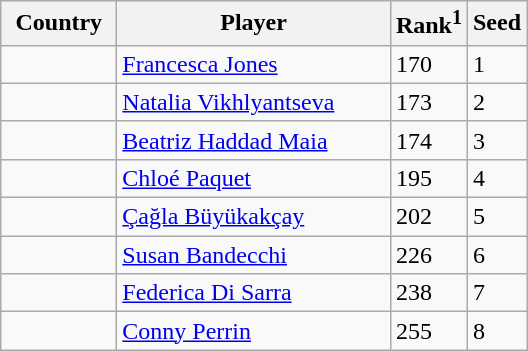<table class="sortable wikitable">
<tr>
<th width="70">Country</th>
<th width="175">Player</th>
<th>Rank<sup>1</sup></th>
<th>Seed</th>
</tr>
<tr>
<td></td>
<td><a href='#'>Francesca Jones</a></td>
<td>170</td>
<td>1</td>
</tr>
<tr>
<td></td>
<td><a href='#'>Natalia Vikhlyantseva</a></td>
<td>173</td>
<td>2</td>
</tr>
<tr>
<td></td>
<td><a href='#'>Beatriz Haddad Maia</a></td>
<td>174</td>
<td>3</td>
</tr>
<tr>
<td></td>
<td><a href='#'>Chloé Paquet</a></td>
<td>195</td>
<td>4</td>
</tr>
<tr>
<td></td>
<td><a href='#'>Çağla Büyükakçay</a></td>
<td>202</td>
<td>5</td>
</tr>
<tr>
<td></td>
<td><a href='#'>Susan Bandecchi</a></td>
<td>226</td>
<td>6</td>
</tr>
<tr>
<td></td>
<td><a href='#'>Federica Di Sarra</a></td>
<td>238</td>
<td>7</td>
</tr>
<tr>
<td></td>
<td><a href='#'>Conny Perrin</a></td>
<td>255</td>
<td>8</td>
</tr>
</table>
